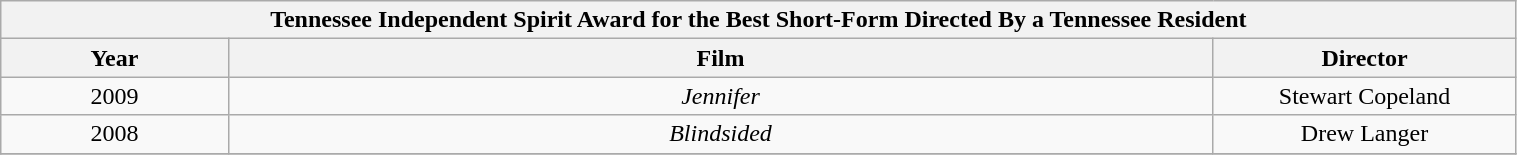<table class="wikitable" width="80%">
<tr>
<th colspan="3" align="center">Tennessee Independent Spirit Award for the Best Short-Form Directed By a Tennessee Resident</th>
</tr>
<tr>
<th width="15%">Year</th>
<th width="65%">Film</th>
<th width="20%">Director</th>
</tr>
<tr>
<td align="center">2009</td>
<td align="center"><em>Jennifer</em></td>
<td align="center">Stewart Copeland</td>
</tr>
<tr>
<td align="center">2008</td>
<td align="center"><em>Blindsided</em></td>
<td align="center">Drew Langer</td>
</tr>
<tr>
</tr>
</table>
